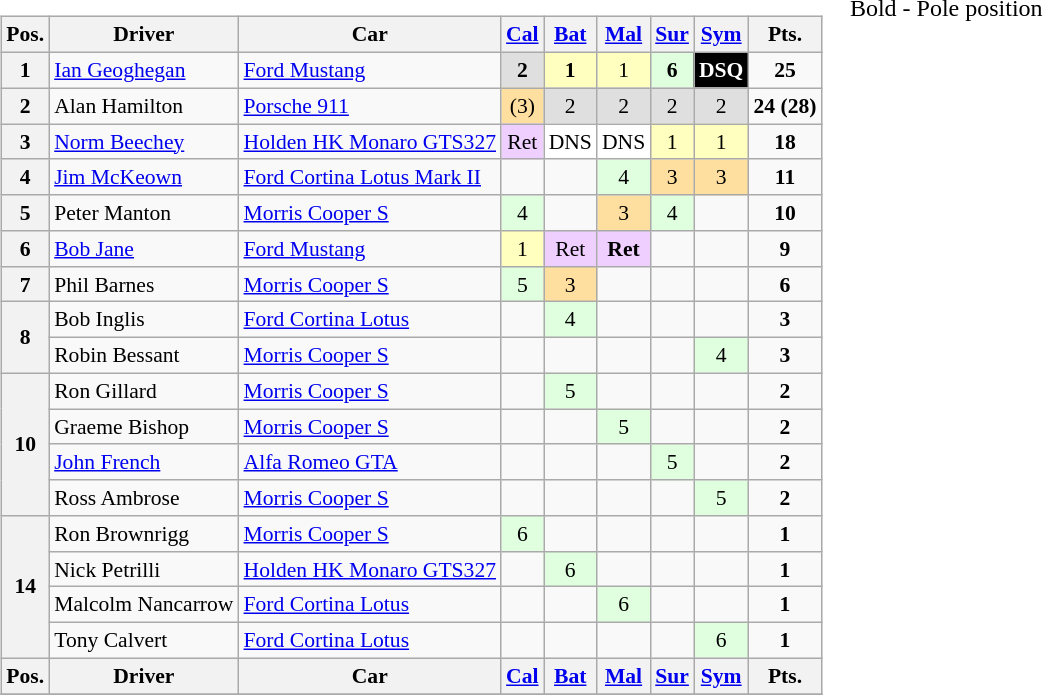<table>
<tr>
<td><br><table class="wikitable" style="font-size: 90%; text-align: center">
<tr>
<th valign="middle">Pos.</th>
<th valign="middle">Driver</th>
<th valign="middle">Car</th>
<th><a href='#'>Cal</a><br></th>
<th><a href='#'>Bat</a><br></th>
<th><a href='#'>Mal</a><br></th>
<th><a href='#'>Sur</a><br></th>
<th><a href='#'>Sym</a><br></th>
<th valign="middle">Pts.</th>
</tr>
<tr>
<th>1</th>
<td align="left"><a href='#'>Ian Geoghegan</a></td>
<td align="left"><a href='#'>Ford Mustang</a></td>
<td style="background: #dfdfdf"><strong>2</strong></td>
<td style="background: #ffffbf"><strong>1</strong></td>
<td style="background: #ffffbf">1</td>
<td style="background: #dfffdf"><strong>6</strong></td>
<td style="background: #000000; color: white"><strong>DSQ</strong></td>
<td valign="middle"><strong>25</strong></td>
</tr>
<tr>
<th>2</th>
<td align="left">Alan Hamilton</td>
<td align="left"><a href='#'>Porsche 911</a></td>
<td style="background: #ffdf9f">(3)</td>
<td style="background: #dfdfdf">2</td>
<td style="background: #dfdfdf">2</td>
<td style="background: #dfdfdf">2</td>
<td style="background: #dfdfdf">2</td>
<td valign="middle"><strong>24 (28)</strong></td>
</tr>
<tr>
<th>3</th>
<td align="left"><a href='#'>Norm Beechey</a></td>
<td align="left"><a href='#'>Holden HK Monaro GTS327</a></td>
<td style="background: #efcfff">Ret</td>
<td style="background: #ffffff">DNS</td>
<td style="background: #ffffff">DNS</td>
<td style="background: #ffffbf">1</td>
<td style="background: #ffffbf">1</td>
<td valign="middle"><strong>18</strong></td>
</tr>
<tr>
<th>4</th>
<td align="left"><a href='#'>Jim McKeown</a></td>
<td align="left"><a href='#'>Ford Cortina Lotus Mark II</a></td>
<td></td>
<td></td>
<td style="background: #dfffdf">4</td>
<td style="background: #ffdf9f">3</td>
<td style="background: #ffdf9f">3</td>
<td valign="middle"><strong>11</strong></td>
</tr>
<tr>
<th>5</th>
<td align="left">Peter Manton</td>
<td align="left"><a href='#'>Morris Cooper S</a></td>
<td style="background: #dfffdf">4</td>
<td></td>
<td style="background: #ffdf9f">3</td>
<td style="background: #dfffdf">4</td>
<td></td>
<td valign="middle"><strong>10</strong></td>
</tr>
<tr>
<th>6</th>
<td align="left"><a href='#'>Bob Jane</a></td>
<td align="left"><a href='#'>Ford Mustang</a></td>
<td style="background: #ffffbf">1</td>
<td style="background: #efcfff">Ret</td>
<td style="background: #efcfff"><strong>Ret</strong></td>
<td></td>
<td></td>
<td valign="middle"><strong>9</strong></td>
</tr>
<tr>
<th>7</th>
<td align="left">Phil Barnes</td>
<td align="left"><a href='#'>Morris Cooper S</a></td>
<td style="background: #dfffdf">5</td>
<td style="background: #ffdf9f">3</td>
<td></td>
<td></td>
<td></td>
<td valign="middle"><strong>6</strong></td>
</tr>
<tr>
<th rowspan="2">8</th>
<td align="left">Bob Inglis</td>
<td align="left"><a href='#'>Ford Cortina Lotus</a></td>
<td></td>
<td style="background: #dfffdf">4</td>
<td></td>
<td></td>
<td></td>
<td valign="middle"><strong>3</strong></td>
</tr>
<tr>
<td align="left">Robin Bessant</td>
<td align="left"><a href='#'>Morris Cooper S</a></td>
<td></td>
<td></td>
<td></td>
<td></td>
<td style="background: #dfffdf">4</td>
<td valign="middle"><strong>3</strong></td>
</tr>
<tr>
<th rowspan="4">10</th>
<td align="left">Ron Gillard</td>
<td align="left"><a href='#'>Morris Cooper S</a></td>
<td></td>
<td style="background: #dfffdf">5</td>
<td></td>
<td></td>
<td></td>
<td valign="middle"><strong>2</strong></td>
</tr>
<tr>
<td align="left">Graeme Bishop</td>
<td align="left"><a href='#'>Morris Cooper S</a></td>
<td></td>
<td></td>
<td style="background: #dfffdf">5</td>
<td></td>
<td></td>
<td valign="middle"><strong>2</strong></td>
</tr>
<tr>
<td align="left"><a href='#'>John French</a></td>
<td align="left"><a href='#'>Alfa Romeo GTA</a></td>
<td></td>
<td></td>
<td></td>
<td style="background: #dfffdf">5</td>
<td></td>
<td valign="middle"><strong>2</strong></td>
</tr>
<tr>
<td align="left">Ross Ambrose</td>
<td align="left"><a href='#'>Morris Cooper S</a></td>
<td></td>
<td></td>
<td></td>
<td></td>
<td style="background: #dfffdf">5</td>
<td valign="middle"><strong>2</strong></td>
</tr>
<tr>
<th rowspan="4">14</th>
<td align="left">Ron Brownrigg</td>
<td align="left"><a href='#'>Morris Cooper S</a></td>
<td style="background: #dfffdf">6</td>
<td></td>
<td></td>
<td></td>
<td></td>
<td valign="middle"><strong>1</strong></td>
</tr>
<tr>
<td align="left">Nick Petrilli</td>
<td align="left"><a href='#'>Holden HK Monaro GTS327</a></td>
<td></td>
<td style="background: #dfffdf">6</td>
<td></td>
<td></td>
<td></td>
<td valign="middle"><strong>1</strong></td>
</tr>
<tr>
<td align="left">Malcolm Nancarrow</td>
<td align="left"><a href='#'>Ford Cortina Lotus</a></td>
<td></td>
<td></td>
<td style="background: #dfffdf">6</td>
<td></td>
<td></td>
<td valign="middle"><strong>1</strong></td>
</tr>
<tr>
<td align="left">Tony Calvert</td>
<td align="left"><a href='#'>Ford Cortina Lotus</a></td>
<td></td>
<td></td>
<td></td>
<td></td>
<td style="background: #dfffdf">6</td>
<td valign="middle"><strong>1</strong></td>
</tr>
<tr>
<th valign="middle">Pos.</th>
<th valign="middle">Driver</th>
<th valign="middle">Car</th>
<th><a href='#'>Cal</a><br></th>
<th><a href='#'>Bat</a><br></th>
<th><a href='#'>Mal</a><br></th>
<th><a href='#'>Sur</a><br></th>
<th><a href='#'>Sym</a><br></th>
<th valign="middle">Pts.</th>
</tr>
<tr>
</tr>
</table>
</td>
<td valign="top"><br>
<span>Bold - Pole position</span></td>
</tr>
</table>
